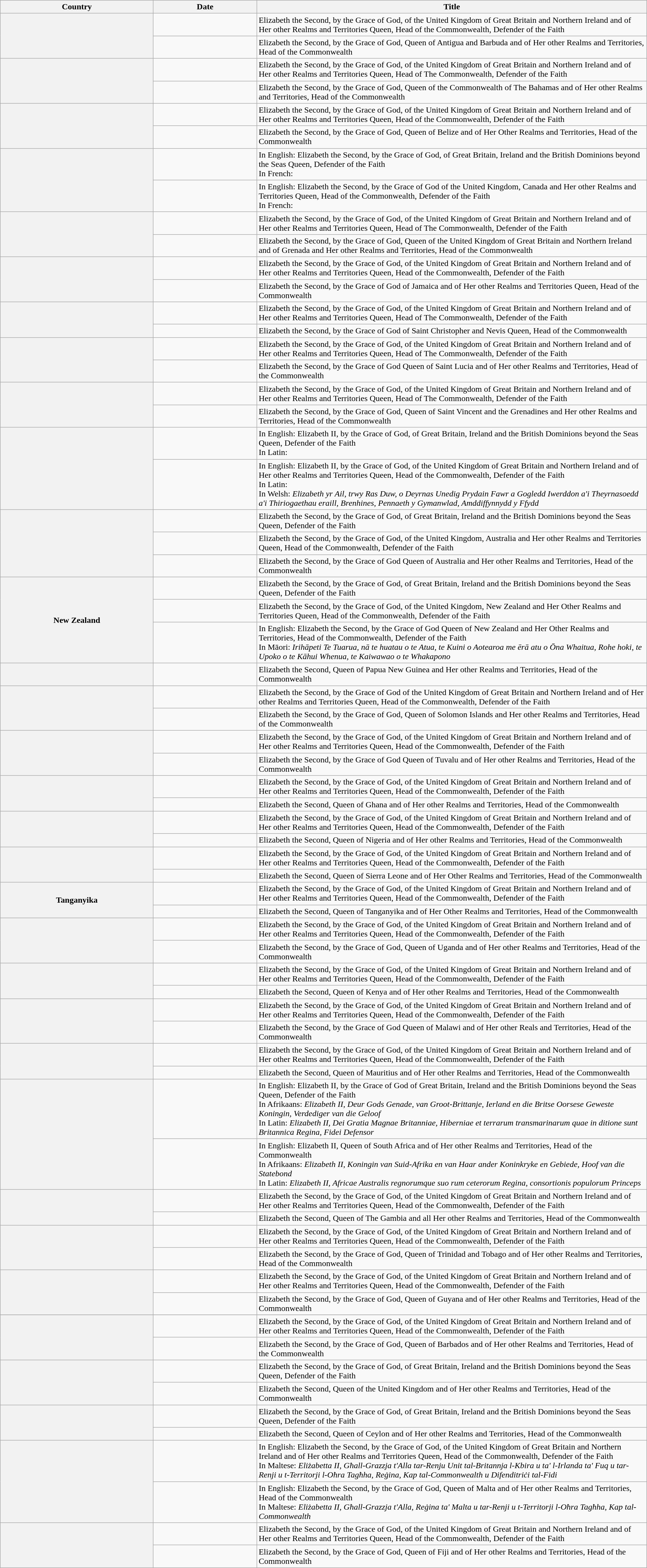<table class="wikitable plainrowheaders">
<tr>
<th scope="col" style="width:18em;">Country</th>
<th scope="col" style="width:12em;">Date</th>
<th scope="col">Title</th>
</tr>
<tr>
<th scope="row" rowspan="2"></th>
<td></td>
<td>Elizabeth the Second, by the Grace of God, of the United Kingdom of Great Britain and Northern Ireland and of Her other Realms and Territories Queen, Head of the Commonwealth, Defender of the Faith</td>
</tr>
<tr>
<td></td>
<td>Elizabeth the Second, by the Grace of God, Queen of Antigua and Barbuda and of Her other Realms and Territories, Head of the Commonwealth</td>
</tr>
<tr>
<th scope="row" rowspan="2"></th>
<td></td>
<td>Elizabeth the Second, by the Grace of God, of the United Kingdom of Great Britain and Northern Ireland and of Her other Realms and Territories Queen, Head of The Commonwealth, Defender of the Faith</td>
</tr>
<tr>
<td></td>
<td>Elizabeth the Second, by the Grace of God, Queen of the Commonwealth of The Bahamas and of Her other Realms and Territories, Head of the Commonwealth</td>
</tr>
<tr>
<th scope="row" rowspan="2"></th>
<td></td>
<td>Elizabeth the Second, by the Grace of God, of the United Kingdom of Great Britain and Northern Ireland and of Her other Realms and Territories Queen, Head of the Commonwealth, Defender of the Faith</td>
</tr>
<tr>
<td></td>
<td>Elizabeth the Second, by the Grace of God, Queen of Belize and of Her Other Realms and Territories, Head of the Commonwealth</td>
</tr>
<tr>
<th scope="row" rowspan="2"></th>
<td></td>
<td>In English: Elizabeth the Second, by the Grace of God, of Great Britain, Ireland and the British Dominions beyond the Seas Queen, Defender of the Faith<br>In French: </td>
</tr>
<tr>
<td></td>
<td>In English: Elizabeth the Second, by the Grace of God of the United Kingdom, Canada and Her other Realms and Territories Queen, Head of the Commonwealth, Defender of the Faith<br>In French: </td>
</tr>
<tr>
<th scope="row" rowspan="2"></th>
<td></td>
<td>Elizabeth the Second, by the Grace of God, of the United Kingdom of Great Britain and Northern Ireland and of Her other Realms and Territories Queen, Head of The Commonwealth, Defender of the Faith</td>
</tr>
<tr>
<td></td>
<td>Elizabeth the Second, by the Grace of God, Queen of the United Kingdom of Great Britain and Northern Ireland and of Grenada and Her other Realms and Territories, Head of the Commonwealth</td>
</tr>
<tr>
<th scope="row" rowspan="2"></th>
<td></td>
<td>Elizabeth the Second, by the Grace of God, of the United Kingdom of Great Britain and Northern Ireland and of Her other Realms and Territories Queen, Head of the Commonwealth, Defender of the Faith</td>
</tr>
<tr>
<td></td>
<td>Elizabeth the Second, by the Grace of God of Jamaica and of Her other Realms and Territories Queen, Head of the Commonwealth</td>
</tr>
<tr>
<th scope="row" rowspan="2"></th>
<td></td>
<td>Elizabeth the Second, by the Grace of God, of the United Kingdom of Great Britain and Northern Ireland and of Her other Realms and Territories Queen, Head of The Commonwealth, Defender of the Faith</td>
</tr>
<tr>
<td></td>
<td>Elizabeth the Second, by the Grace of God of Saint Christopher and Nevis Queen, Head of the Commonwealth</td>
</tr>
<tr>
<th scope="row" rowspan="2"></th>
<td></td>
<td>Elizabeth the Second, by the Grace of God, of the United Kingdom of Great Britain and Northern Ireland and of Her other Realms and Territories Queen, Head of The Commonwealth, Defender of the Faith</td>
</tr>
<tr>
<td></td>
<td>Elizabeth the Second, by the Grace of God Queen of Saint Lucia and of Her other Realms and Territories, Head of the Commonwealth</td>
</tr>
<tr>
<th scope="row" rowspan="2"></th>
<td></td>
<td>Elizabeth the Second, by the Grace of God, of the United Kingdom of Great Britain and Northern Ireland and of Her other Realms and Territories Queen, Head of The Commonwealth, Defender of the Faith</td>
</tr>
<tr>
<td></td>
<td>Elizabeth the Second, by the Grace of God, Queen of Saint Vincent and the Grenadines and Her other Realms and Territories, Head of the Commonwealth</td>
</tr>
<tr>
<th scope="row" rowspan="2"></th>
<td></td>
<td>In English: Elizabeth II, by the Grace of God, of Great Britain, Ireland and the British Dominions beyond the Seas Queen, Defender of the Faith<br>In Latin: </td>
</tr>
<tr>
<td></td>
<td>In English: Elizabeth II, by the Grace of God, of the United Kingdom of Great Britain and Northern Ireland and of Her other Realms and Territories Queen, Head of the Commonwealth, Defender of the Faith<br>In Latin: <br>In Welsh: <em>Elizabeth yr Ail, trwy Ras Duw, o Deyrnas Unedig Prydain Fawr a Gogledd Iwerddon a'i Theyrnasoedd a'i Thiriogaethau eraill, Brenhines, Pennaeth y Gymanwlad, Amddiffynnydd y Ffydd</em></td>
</tr>
<tr>
<th scope="row" rowspan="3"></th>
<td></td>
<td>Elizabeth the Second, by the Grace of God, of Great Britain, Ireland and the British Dominions beyond the Seas Queen, Defender of the Faith</td>
</tr>
<tr>
<td></td>
<td>Elizabeth the Second, by the Grace of God, of the United Kingdom, Australia and Her other Realms and Territories Queen, Head of the Commonwealth, Defender of the Faith</td>
</tr>
<tr>
<td></td>
<td>Elizabeth the Second, by the Grace of God Queen of Australia and Her other Realms and Territories, Head of the Commonwealth</td>
</tr>
<tr>
<th scope="row" rowspan="3"> New Zealand</th>
<td></td>
<td>Elizabeth the Second, by the Grace of God, of Great Britain, Ireland and the British Dominions beyond the Seas Queen, Defender of the Faith</td>
</tr>
<tr>
<td></td>
<td>Elizabeth the Second, by the Grace of God, of the United Kingdom, New Zealand and Her Other Realms and Territories Queen, Head of the Commonwealth, Defender of the Faith</td>
</tr>
<tr>
<td></td>
<td>In English: Elizabeth the Second, by the Grace of God Queen of New Zealand and Her Other Realms and Territories, Head of the Commonwealth, Defender of the Faith<br>In Māori: <em>Irihāpeti Te Tuarua, nā te huatau o te Atua, te Kuini o Aotearoa me ērā atu o Ōna Whaitua, Rohe hoki, te Upoko o te Kāhui Whenua, te Kaiwawao o te Whakapono</em></td>
</tr>
<tr>
<th scope="row"></th>
<td></td>
<td>Elizabeth the Second, Queen of Papua New Guinea and Her other Realms and Territories, Head of the Commonwealth</td>
</tr>
<tr>
<th scope="row" rowspan="2"></th>
<td></td>
<td>Elizabeth the Second, by the Grace of God of the United Kingdom of Great Britain and Northern Ireland and of Her other Realms and Territories Queen, Head of the Commonwealth, Defender of the Faith</td>
</tr>
<tr>
<td></td>
<td>Elizabeth the Second, by the Grace of God, Queen of Solomon Islands and Her other Realms and Territories, Head of the Commonwealth</td>
</tr>
<tr>
<th scope="row" rowspan="2"></th>
<td></td>
<td>Elizabeth the Second, by the Grace of God, of the United Kingdom of Great Britain and Northern Ireland and of Her other Realms and Territories Queen, Head of the Commonwealth, Defender of the Faith</td>
</tr>
<tr>
<td></td>
<td>Elizabeth the Second, by the Grace of God Queen of Tuvalu and of Her other Realms and Territories, Head of the Commonwealth</td>
</tr>
<tr>
<th rowspan="2" scope="row"></th>
<td></td>
<td>Elizabeth the Second, by the Grace of God, of the United Kingdom of Great Britain and Northern Ireland and of Her other Realms and Territories Queen, Head of the Commonwealth, Defender of the Faith</td>
</tr>
<tr>
<td></td>
<td>Elizabeth the Second, Queen of Ghana and of Her other Realms and Territories, Head of the Commonwealth</td>
</tr>
<tr>
<th rowspan="2" scope="row"></th>
<td></td>
<td>Elizabeth the Second, by the Grace of God, of the United Kingdom of Great Britain and Northern Ireland and of Her other Realms and Territories Queen, Head of the Commonwealth, Defender of the Faith</td>
</tr>
<tr>
<td></td>
<td>Elizabeth the Second, Queen of Nigeria and of Her other Realms and Territories, Head of the Commonwealth</td>
</tr>
<tr>
<th rowspan="2" scope="row"></th>
<td></td>
<td>Elizabeth the Second, by the Grace of God, of the United Kingdom of Great Britain and Northern Ireland and of Her other Realms and Territories Queen, Head of the Commonwealth, Defender of the Faith</td>
</tr>
<tr>
<td></td>
<td>Elizabeth the Second, Queen of Sierra Leone and of Her Other Realms and Territories, Head of the Commonwealth</td>
</tr>
<tr>
<th rowspan="2" scope="row"> Tanganyika</th>
<td></td>
<td>Elizabeth the Second, by the Grace of God, of the United Kingdom of Great Britain and Northern Ireland and of Her other Realms and Territories Queen, Head of the Commonwealth, Defender of the Faith</td>
</tr>
<tr>
<td></td>
<td>Elizabeth the Second, Queen of Tanganyika and of Her Other Realms and Territories, Head of the Commonwealth</td>
</tr>
<tr>
<th rowspan="2" scope="row"></th>
<td></td>
<td>Elizabeth the Second, by the Grace of God, of the United Kingdom of Great Britain and Northern Ireland and of Her other Realms and Territories Queen, Head of the Commonwealth, Defender of the Faith</td>
</tr>
<tr>
<td></td>
<td>Elizabeth the Second, by the Grace of God, Queen of Uganda and of Her other Realms and Territories, Head of the Commonwealth</td>
</tr>
<tr>
<th rowspan="2" scope="row"></th>
<td></td>
<td>Elizabeth the Second, by the Grace of God, of the United Kingdom of Great Britain and Northern Ireland and of Her other Realms and Territories Queen, Head of the Commonwealth, Defender of the Faith</td>
</tr>
<tr>
<td></td>
<td>Elizabeth the Second, Queen of Kenya and of Her other Realms and Territories, Head of the Commonwealth</td>
</tr>
<tr>
<th rowspan="2" scope="row"></th>
<td></td>
<td>Elizabeth the Second, by the Grace of God, of the United Kingdom of Great Britain and Northern Ireland and of Her other Realms and Territories Queen, Head of the Commonwealth, Defender of the Faith</td>
</tr>
<tr>
<td></td>
<td>Elizabeth the Second, by the Grace of God Queen of Malawi and of Her other Reals and Territories, Head of the Commonwealth</td>
</tr>
<tr>
<th rowspan="2" scope="row"></th>
<td></td>
<td>Elizabeth the Second, by the Grace of God, of the United Kingdom of Great Britain and Northern Ireland and of Her other Realms and Territories Queen, Head of the Commonwealth, Defender of the Faith</td>
</tr>
<tr>
<td></td>
<td>Elizabeth the Second, Queen of Mauritius and of Her other Realms and Territories, Head of the Commonwealth</td>
</tr>
<tr>
<th rowspan="2" scope="row"></th>
<td></td>
<td>In English: Elizabeth II, by the Grace of God of Great Britain, Ireland and the British Dominions beyond the Seas Queen, Defender of the Faith<br>In Afrikaans: <em>Elizabeth II, Deur Gods Genade, van Groot-Brittanje, Ierland en die Britse Oorsese Geweste Koningin, Verdediger van die Geloof</em><br>In Latin: <em>Elizabeth II, Dei Gratia Magnae Britanniae, Hiberniae et terrarum transmarinarum quae in ditione sunt Britannica Regina, Fidei Defensor</em></td>
</tr>
<tr>
<td></td>
<td>In English: Elizabeth II, Queen of South Africa and of Her other Realms and Territories, Head of the Commonwealth<br>In Afrikaans: <em>Elizabeth II, Koningin van Suid-Afrika en van Haar ander Koninkryke en Gebiede, Hoof van die Statebond</em><br>In Latin: <em>Elizabeth II, Africae Australis regnorumque suo rum ceterorum Regina, consortionis populorum Princeps</em></td>
</tr>
<tr>
<th rowspan="2" scope="row"></th>
<td></td>
<td>Elizabeth the Second, by the Grace of God, of the United Kingdom of Great Britain and Northern Ireland and of Her other Realms and Territories Queen, Head of the Commonwealth, Defender of the Faith</td>
</tr>
<tr>
<td></td>
<td>Elizabeth the Second, Queen of The Gambia and all Her other Realms and Territories, Head of the Commonwealth</td>
</tr>
<tr>
<th rowspan="2" scope="row"></th>
<td></td>
<td>Elizabeth the Second, by the Grace of God, of the United Kingdom of Great Britain and Northern Ireland and of Her other Realms and Territories Queen, Head of the Commonwealth, Defender of the Faith</td>
</tr>
<tr>
<td></td>
<td>Elizabeth the Second, by the Grace of God, Queen of Trinidad and Tobago and of Her other Realms and Territories, Head of the Commonwealth</td>
</tr>
<tr>
<th rowspan="2" scope="row"></th>
<td></td>
<td>Elizabeth the Second, by the Grace of God, of the United Kingdom of Great Britain and Northern Ireland and of Her other Realms and Territories Queen, Head of the Commonwealth, Defender of the Faith</td>
</tr>
<tr>
<td></td>
<td>Elizabeth the Second, by the Grace of God, Queen of Guyana and of Her other Realms and Territories, Head of the Commonwealth</td>
</tr>
<tr>
</tr>
<tr>
<th rowspan="2" scope="row"></th>
<td></td>
<td>Elizabeth the Second, by the Grace of God, of the United Kingdom of Great Britain and Northern Ireland and of Her other Realms and Territories Queen, Head of the Commonwealth, Defender of the Faith</td>
</tr>
<tr>
<td></td>
<td>Elizabeth the Second, by the Grace of God, Queen of Barbados and of Her other Realms and Territories, Head of the Commonwealth</td>
</tr>
<tr>
<th rowspan="2" scope="row"></th>
<td></td>
<td>Elizabeth the Second, by the Grace of God, of Great Britain, Ireland and the British Dominions beyond the Seas Queen, Defender of the Faith</td>
</tr>
<tr>
<td></td>
<td>Elizabeth the Second, Queen of the United Kingdom and of Her other Realms and Territories, Head of the Commonwealth</td>
</tr>
<tr>
<th rowspan="2" scope="row"></th>
<td></td>
<td>Elizabeth the Second, by the Grace of God, of Great Britain, Ireland and the British Dominions beyond the Seas Queen, Defender of the Faith</td>
</tr>
<tr>
<td></td>
<td>Elizabeth the Second, Queen of Ceylon and of Her other Realms and Territories, Head of the Commonwealth</td>
</tr>
<tr>
<th rowspan="2" scope="row"></th>
<td></td>
<td>In English: Elizabeth the Second, by the Grace of God, of the United Kingdom of Great Britain and Northern Ireland and of Her other Realms and Territories Queen, Head of the Commonwealth, Defender of the Faith<br>In Maltese: <em>Eliżabetta II, Għall-Grazzja t'Alla tar-Renju Unit tal-Britannja l-Kbira u ta' l-Irlanda ta' Fuq u tar-Renji u t-Territorji l-Oħra Tagħha, Reġina, Kap tal-Commonwealth u Difenditriċi tal-Fidi</em></td>
</tr>
<tr>
<td></td>
<td>In English: Elizabeth the Second, by the Grace of God, Queen of Malta and of Her other Realms and Territories, Head of the Commonwealth<br>In Maltese: <em>Eliżabetta II, Għall-Grazzja t'Alla, Reġina ta' Malta u tar-Renji u t-Territorji l-Oħra Tagħha, Kap tal-Commonwealth</em></td>
</tr>
<tr>
<th rowspan="2" scope="row"></th>
<td></td>
<td>Elizabeth the Second, by the Grace of God, of the United Kingdom of Great Britain and Northern Ireland and of Her other Realms and Territories Queen, Head of the Commonwealth, Defender of the Faith</td>
</tr>
<tr>
<td></td>
<td>Elizabeth the Second, by the Grace of God, Queen of Fiji and of Her other Realms and Territories, Head of the Commonwealth</td>
</tr>
</table>
